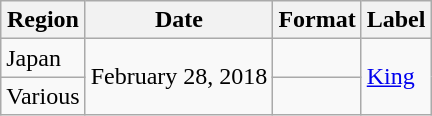<table class = "wikitable plainrowheaders">
<tr>
<th>Region</th>
<th>Date</th>
<th>Format</th>
<th>Label</th>
</tr>
<tr>
<td>Japan</td>
<td rowspan="2">February 28, 2018</td>
<td></td>
<td rowspan="2"><a href='#'>King</a></td>
</tr>
<tr>
<td>Various</td>
<td></td>
</tr>
</table>
